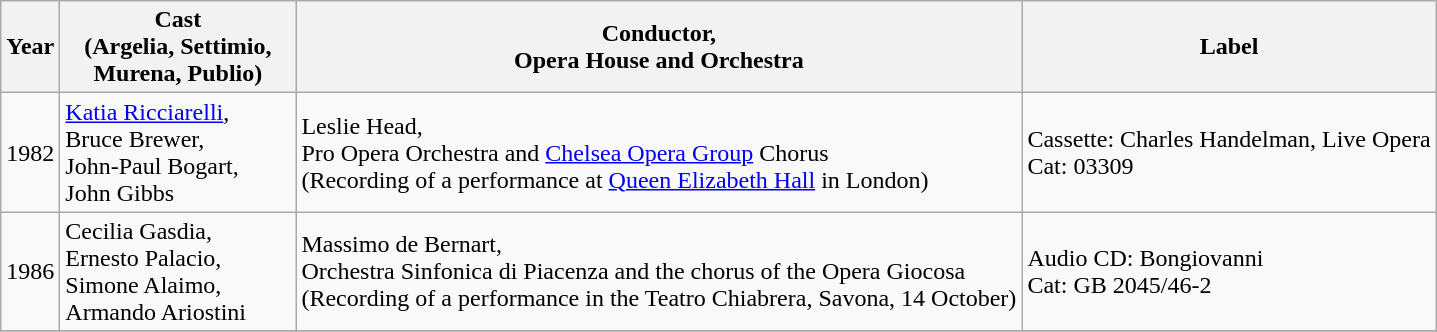<table class="wikitable">
<tr>
<th>Year</th>
<th width="150">Cast <br>(Argelia, Settimio, Murena, Publio)</th>
<th>Conductor,<br>Opera House and Orchestra</th>
<th>Label</th>
</tr>
<tr>
<td>1982</td>
<td><a href='#'>Katia Ricciarelli</a>,<br>Bruce Brewer,<br>John-Paul Bogart,<br>John Gibbs</td>
<td>Leslie Head,<br>Pro Opera Orchestra and <a href='#'>Chelsea Opera Group</a> Chorus<br>(Recording of a performance at <a href='#'>Queen Elizabeth Hall</a> in London)</td>
<td>Cassette: Charles Handelman, Live Opera<br>Cat: 03309</td>
</tr>
<tr>
<td>1986</td>
<td>Cecilia Gasdia,<br>Ernesto Palacio,<br>Simone Alaimo,<br>Armando Ariostini</td>
<td>Massimo de Bernart,<br>Orchestra Sinfonica di Piacenza and the chorus of the Opera Giocosa<br>(Recording of a performance in the Teatro Chiabrera, Savona, 14 October)</td>
<td>Audio CD: Bongiovanni<br>Cat: GB 2045/46-2</td>
</tr>
<tr>
</tr>
</table>
